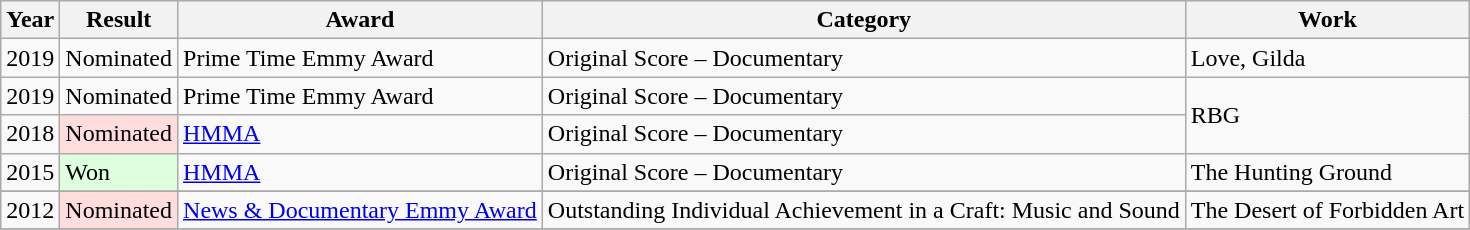<table class="wikitable">
<tr>
<th>Year</th>
<th>Result</th>
<th>Award</th>
<th>Category</th>
<th>Work</th>
</tr>
<tr>
<td>2019</td>
<td>Nominated</td>
<td>Prime Time Emmy Award</td>
<td>Original Score – Documentary</td>
<td>Love, Gilda</td>
</tr>
<tr>
<td>2019</td>
<td>Nominated</td>
<td>Prime Time Emmy Award</td>
<td>Original Score – Documentary</td>
<td rowspan="2">RBG</td>
</tr>
<tr>
<td rowspan="1">2018</td>
<td style="background: #ffdddd">Nominated</td>
<td><a href='#'>HMMA</a></td>
<td>Original Score – Documentary</td>
</tr>
<tr>
<td rowspan="1">2015</td>
<td style="background: #ddffdd">Won</td>
<td><a href='#'>HMMA</a></td>
<td>Original Score – Documentary</td>
<td>The Hunting Ground</td>
</tr>
<tr>
</tr>
<tr>
<td rowspan="1">2012</td>
<td style="background: #ffdddd">Nominated</td>
<td><a href='#'>News & Documentary Emmy Award</a></td>
<td>Outstanding Individual Achievement in a Craft: Music and Sound</td>
<td>The Desert of Forbidden Art</td>
</tr>
<tr>
</tr>
</table>
